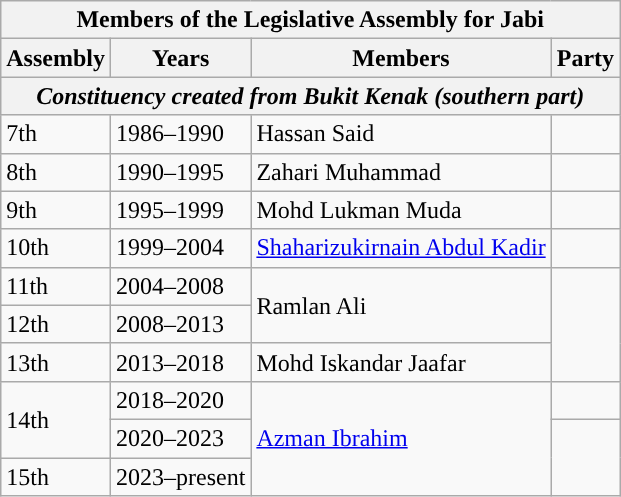<table class="wikitable">
<tr>
<th colspan="4">Members of the Legislative Assembly for Jabi</th>
</tr>
<tr>
<th>Assembly</th>
<th>Years</th>
<th>Members</th>
<th>Party</th>
</tr>
<tr>
<th colspan="4"><em>Constituency created from Bukit Kenak (southern part)</em></th>
</tr>
<tr>
<td>7th</td>
<td>1986–1990</td>
<td>Hassan Said</td>
<td></td>
</tr>
<tr>
<td>8th</td>
<td>1990–1995</td>
<td>Zahari Muhammad</td>
<td></td>
</tr>
<tr>
<td>9th</td>
<td>1995–1999</td>
<td>Mohd Lukman Muda</td>
<td></td>
</tr>
<tr>
<td>10th</td>
<td>1999–2004</td>
<td><a href='#'>Shaharizukirnain Abdul Kadir</a></td>
<td></td>
</tr>
<tr>
<td>11th</td>
<td>2004–2008</td>
<td rowspan="2">Ramlan Ali</td>
<td rowspan="3"></td>
</tr>
<tr>
<td>12th</td>
<td>2008–2013</td>
</tr>
<tr>
<td>13th</td>
<td>2013–2018</td>
<td>Mohd Iskandar Jaafar</td>
</tr>
<tr>
<td rowspan="2">14th</td>
<td>2018–2020</td>
<td rowspan="3"><a href='#'>Azman Ibrahim</a></td>
<td></td>
</tr>
<tr>
<td>2020–2023</td>
<td rowspan=2></td>
</tr>
<tr>
<td>15th</td>
<td>2023–present</td>
</tr>
</table>
